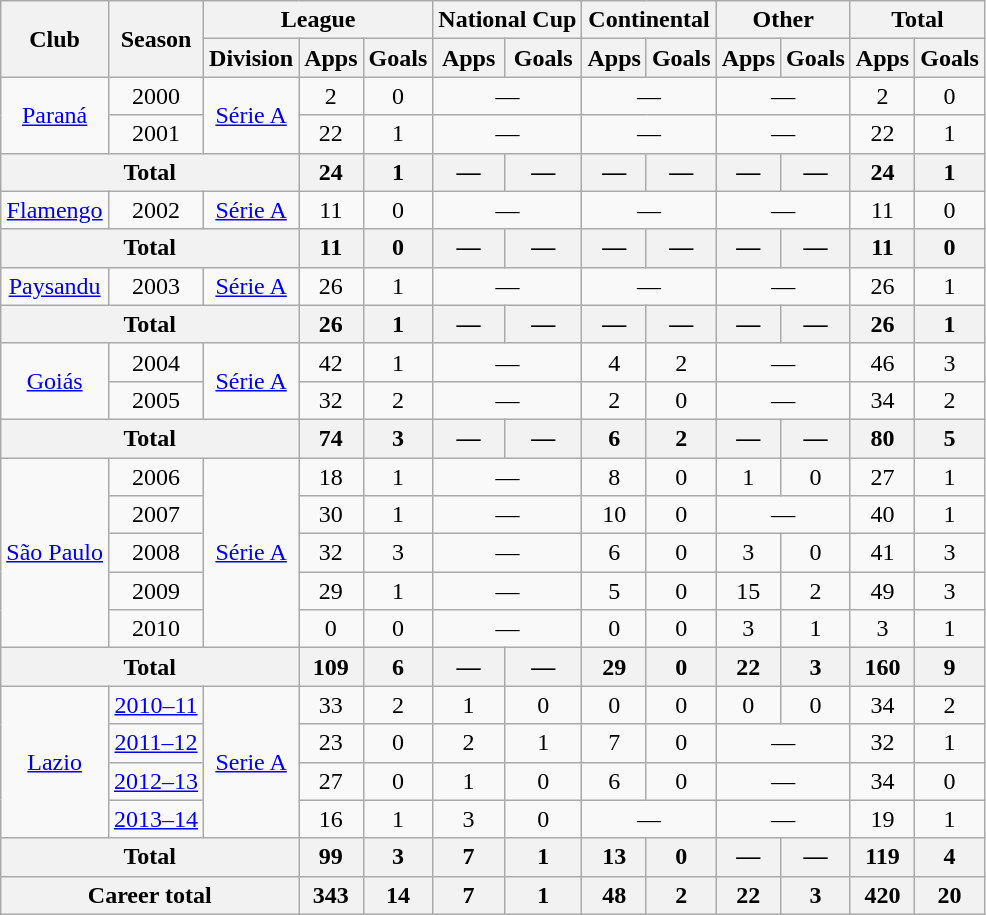<table class="wikitable" style="text-align: center;">
<tr>
<th rowspan="2">Club</th>
<th rowspan="2">Season</th>
<th colspan="3">League</th>
<th colspan="2">National Cup</th>
<th colspan="2">Continental</th>
<th colspan="2">Other</th>
<th colspan="2">Total</th>
</tr>
<tr>
<th>Division</th>
<th>Apps</th>
<th>Goals</th>
<th>Apps</th>
<th>Goals</th>
<th>Apps</th>
<th>Goals</th>
<th>Apps</th>
<th>Goals</th>
<th>Apps</th>
<th>Goals</th>
</tr>
<tr>
<td rowspan="2"><a href='#'>Paraná</a></td>
<td>2000</td>
<td rowspan="2"><a href='#'>Série A</a></td>
<td>2</td>
<td>0</td>
<td colspan="2">—</td>
<td colspan="2">—</td>
<td colspan="2">—</td>
<td>2</td>
<td>0</td>
</tr>
<tr>
<td>2001</td>
<td>22</td>
<td>1</td>
<td colspan="2">—</td>
<td colspan="2">—</td>
<td colspan="2">—</td>
<td>22</td>
<td>1</td>
</tr>
<tr>
<th colspan="3">Total</th>
<th>24</th>
<th>1</th>
<th>—</th>
<th>—</th>
<th>—</th>
<th>—</th>
<th>—</th>
<th>—</th>
<th>24</th>
<th>1</th>
</tr>
<tr>
<td><a href='#'>Flamengo</a></td>
<td>2002</td>
<td><a href='#'>Série A</a></td>
<td>11</td>
<td>0</td>
<td colspan="2">—</td>
<td colspan="2">—</td>
<td colspan="2">—</td>
<td>11</td>
<td>0</td>
</tr>
<tr>
<th colspan="3">Total</th>
<th>11</th>
<th>0</th>
<th>—</th>
<th>—</th>
<th>—</th>
<th>—</th>
<th>—</th>
<th>—</th>
<th>11</th>
<th>0</th>
</tr>
<tr>
<td><a href='#'>Paysandu</a></td>
<td>2003</td>
<td><a href='#'>Série A</a></td>
<td>26</td>
<td>1</td>
<td colspan="2">—</td>
<td colspan="2">—</td>
<td colspan="2">—</td>
<td>26</td>
<td>1</td>
</tr>
<tr>
<th colspan="3">Total</th>
<th>26</th>
<th>1</th>
<th>—</th>
<th>—</th>
<th>—</th>
<th>—</th>
<th>—</th>
<th>—</th>
<th>26</th>
<th>1</th>
</tr>
<tr>
<td rowspan="2"><a href='#'>Goiás</a></td>
<td>2004</td>
<td rowspan="2"><a href='#'>Série A</a></td>
<td>42</td>
<td>1</td>
<td colspan="2">—</td>
<td>4</td>
<td>2</td>
<td colspan="2">—</td>
<td>46</td>
<td>3</td>
</tr>
<tr>
<td>2005</td>
<td>32</td>
<td>2</td>
<td colspan="2">—</td>
<td>2</td>
<td>0</td>
<td colspan="2">—</td>
<td>34</td>
<td>2</td>
</tr>
<tr>
<th colspan="3">Total</th>
<th>74</th>
<th>3</th>
<th>—</th>
<th>—</th>
<th>6</th>
<th>2</th>
<th>—</th>
<th>—</th>
<th>80</th>
<th>5</th>
</tr>
<tr>
<td rowspan="5"><a href='#'>São Paulo</a></td>
<td>2006</td>
<td rowspan="5"><a href='#'>Série A</a></td>
<td>18</td>
<td>1</td>
<td colspan="2">—</td>
<td>8</td>
<td>0</td>
<td>1</td>
<td>0</td>
<td>27</td>
<td>1</td>
</tr>
<tr>
<td>2007</td>
<td>30</td>
<td>1</td>
<td colspan="2">—</td>
<td>10</td>
<td>0</td>
<td colspan="2">—</td>
<td>40</td>
<td>1</td>
</tr>
<tr>
<td>2008</td>
<td>32</td>
<td>3</td>
<td colspan="2">—</td>
<td>6</td>
<td>0</td>
<td>3</td>
<td>0</td>
<td>41</td>
<td>3</td>
</tr>
<tr>
<td>2009</td>
<td>29</td>
<td>1</td>
<td colspan="2">—</td>
<td>5</td>
<td>0</td>
<td>15</td>
<td>2</td>
<td>49</td>
<td>3</td>
</tr>
<tr>
<td>2010</td>
<td>0</td>
<td>0</td>
<td colspan="2">—</td>
<td>0</td>
<td>0</td>
<td>3</td>
<td>1</td>
<td>3</td>
<td>1</td>
</tr>
<tr>
<th colspan="3">Total</th>
<th>109</th>
<th>6</th>
<th>—</th>
<th>—</th>
<th>29</th>
<th>0</th>
<th>22</th>
<th>3</th>
<th>160</th>
<th>9</th>
</tr>
<tr>
<td rowspan="4"><a href='#'>Lazio</a></td>
<td><a href='#'>2010–11</a></td>
<td rowspan="4"><a href='#'>Serie A</a></td>
<td>33</td>
<td>2</td>
<td>1</td>
<td>0</td>
<td>0</td>
<td>0</td>
<td>0</td>
<td>0</td>
<td>34</td>
<td>2</td>
</tr>
<tr>
<td><a href='#'>2011–12</a></td>
<td>23</td>
<td>0</td>
<td>2</td>
<td>1</td>
<td>7</td>
<td>0</td>
<td colspan="2">—</td>
<td>32</td>
<td>1</td>
</tr>
<tr>
<td><a href='#'>2012–13</a></td>
<td>27</td>
<td>0</td>
<td>1</td>
<td>0</td>
<td>6</td>
<td>0</td>
<td colspan="2">—</td>
<td>34</td>
<td>0</td>
</tr>
<tr>
<td><a href='#'>2013–14</a></td>
<td>16</td>
<td>1</td>
<td>3</td>
<td>0</td>
<td colspan="2">—</td>
<td colspan="2">—</td>
<td>19</td>
<td>1</td>
</tr>
<tr>
<th colspan="3">Total</th>
<th>99</th>
<th>3</th>
<th>7</th>
<th>1</th>
<th>13</th>
<th>0</th>
<th>—</th>
<th>—</th>
<th>119</th>
<th>4</th>
</tr>
<tr>
<th colspan="3">Career total</th>
<th>343</th>
<th>14</th>
<th>7</th>
<th>1</th>
<th>48</th>
<th>2</th>
<th>22</th>
<th>3</th>
<th>420</th>
<th>20</th>
</tr>
</table>
